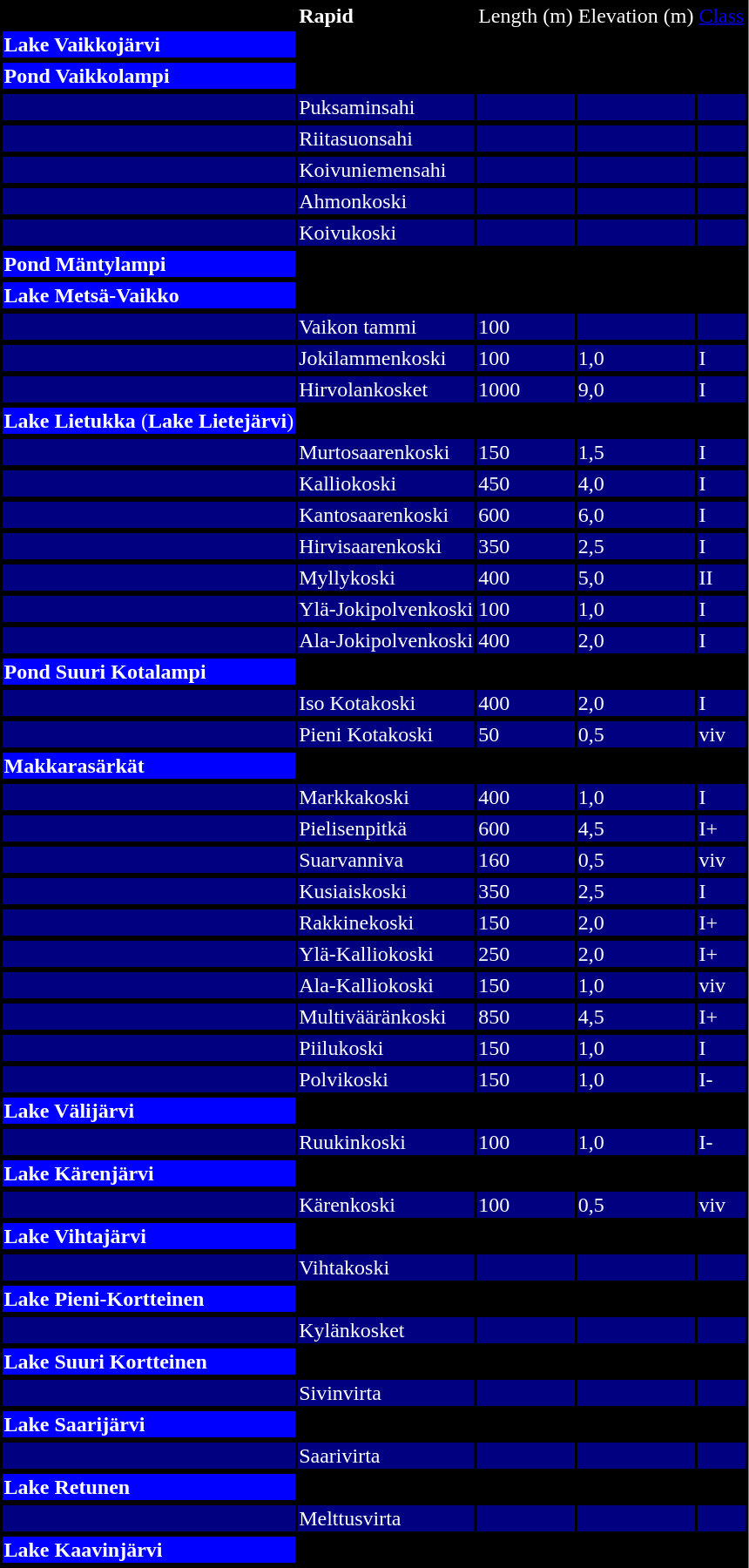<table style="background:black; color:white">
<tr>
<td></td>
<td><strong>Rapid</strong></td>
<td>Length (m)</td>
<td>Elevation (m)</td>
<td><a href='#'>Class</a></td>
</tr>
<tr style="background:blue; color:white" >
<td><strong>Lake Vaikkojärvi</strong></td>
</tr>
<tr>
</tr>
<tr style="background:blue; color:white" >
<td><strong>Pond Vaikkolampi</strong></td>
</tr>
<tr>
</tr>
<tr style="background:navy; color:white" >
<td></td>
<td>Puksaminsahi</td>
<td></td>
<td></td>
<td></td>
</tr>
<tr>
</tr>
<tr style="background:navy; color:white" >
<td></td>
<td>Riitasuonsahi</td>
<td></td>
<td></td>
<td></td>
</tr>
<tr>
</tr>
<tr style="background:navy; color:white" >
<td></td>
<td>Koivuniemensahi</td>
<td></td>
<td></td>
<td></td>
</tr>
<tr>
</tr>
<tr style="background:navy; color:white" >
<td></td>
<td>Ahmonkoski</td>
<td></td>
<td></td>
<td></td>
</tr>
<tr>
</tr>
<tr style="background:navy; color:white" >
<td></td>
<td>Koivukoski</td>
<td></td>
<td></td>
<td></td>
</tr>
<tr>
</tr>
<tr style="background:blue; color:white" >
<td><strong>Pond Mäntylampi</strong></td>
</tr>
<tr>
</tr>
<tr style="background:blue; color:white" >
<td><strong>Lake Metsä-Vaikko</strong></td>
</tr>
<tr>
</tr>
<tr style="background:navy; color:white" >
<td></td>
<td>Vaikon tammi</td>
<td>100</td>
<td></td>
<td></td>
</tr>
<tr>
</tr>
<tr style="background:navy; color:white" >
<td></td>
<td>Jokilammenkoski</td>
<td>100</td>
<td>1,0</td>
<td>I</td>
</tr>
<tr>
</tr>
<tr style="background:navy; color:white" >
<td></td>
<td>Hirvolankosket</td>
<td>1000</td>
<td>9,0</td>
<td>I</td>
</tr>
<tr>
</tr>
<tr style="background:blue; color:white" >
<td><strong>Lake Lietukka</strong> (<strong>Lake Lietejärvi</strong>)</td>
</tr>
<tr>
</tr>
<tr style="background:navy; color:white" >
<td></td>
<td>Murtosaarenkoski</td>
<td>150</td>
<td>1,5</td>
<td>I</td>
</tr>
<tr>
</tr>
<tr style="background:navy; color:white" >
<td></td>
<td>Kalliokoski</td>
<td>450</td>
<td>4,0</td>
<td>I</td>
</tr>
<tr>
</tr>
<tr style="background:navy; color:white" >
<td></td>
<td>Kantosaarenkoski</td>
<td>600</td>
<td>6,0</td>
<td>I</td>
</tr>
<tr>
</tr>
<tr style="background:navy; color:white" >
<td></td>
<td>Hirvisaarenkoski</td>
<td>350</td>
<td>2,5</td>
<td>I</td>
</tr>
<tr>
</tr>
<tr style="background:navy; color:white" >
<td></td>
<td>Myllykoski</td>
<td>400</td>
<td>5,0</td>
<td>II</td>
</tr>
<tr>
</tr>
<tr style="background:navy; color:white" >
<td></td>
<td>Ylä-Jokipolvenkoski</td>
<td>100</td>
<td>1,0</td>
<td>I</td>
</tr>
<tr>
</tr>
<tr style="background:navy; color:white" >
<td></td>
<td>Ala-Jokipolvenkoski</td>
<td>400</td>
<td>2,0</td>
<td>I</td>
</tr>
<tr>
</tr>
<tr style="background:blue; color:white" >
<td><strong>Pond Suuri Kotalampi</strong></td>
</tr>
<tr>
</tr>
<tr style="background:navy; color:white" >
<td></td>
<td>Iso Kotakoski</td>
<td>400</td>
<td>2,0</td>
<td>I</td>
</tr>
<tr>
</tr>
<tr style="background:navy; color:white" >
<td></td>
<td>Pieni Kotakoski</td>
<td>50</td>
<td>0,5</td>
<td>viv</td>
</tr>
<tr>
</tr>
<tr style="background:blue; color:white" >
<td><strong>Makkarasärkät</strong></td>
</tr>
<tr>
</tr>
<tr style="background:navy; color:white" >
<td></td>
<td>Markkakoski</td>
<td>400</td>
<td>1,0</td>
<td>I</td>
</tr>
<tr>
</tr>
<tr style="background:navy; color:white" >
<td></td>
<td>Pielisenpitkä</td>
<td>600</td>
<td>4,5</td>
<td>I+</td>
</tr>
<tr>
</tr>
<tr style="background:navy; color:white" >
<td></td>
<td>Suarvanniva</td>
<td>160</td>
<td>0,5</td>
<td>viv</td>
</tr>
<tr>
</tr>
<tr style="background:navy; color:white" >
<td></td>
<td>Kusiaiskoski</td>
<td>350</td>
<td>2,5</td>
<td>I</td>
</tr>
<tr>
</tr>
<tr style="background:navy; color:white" >
<td></td>
<td>Rakkinekoski</td>
<td>150</td>
<td>2,0</td>
<td>I+</td>
</tr>
<tr>
</tr>
<tr style="background:navy; color:white" >
<td></td>
<td>Ylä-Kalliokoski</td>
<td>250</td>
<td>2,0</td>
<td>I+</td>
</tr>
<tr>
</tr>
<tr style="background:navy; color:white" >
<td></td>
<td>Ala-Kalliokoski</td>
<td>150</td>
<td>1,0</td>
<td>viv</td>
</tr>
<tr>
</tr>
<tr style="background:navy; color:white" >
<td></td>
<td>Multivääränkoski</td>
<td>850</td>
<td>4,5</td>
<td>I+</td>
</tr>
<tr>
</tr>
<tr style="background:navy; color:white" >
<td></td>
<td>Piilukoski</td>
<td>150</td>
<td>1,0</td>
<td>I</td>
</tr>
<tr>
</tr>
<tr style="background:navy; color:white" >
<td></td>
<td>Polvikoski</td>
<td>150</td>
<td>1,0</td>
<td>I-</td>
</tr>
<tr>
</tr>
<tr style="background:blue; color:white" >
<td><strong>Lake Välijärvi</strong></td>
</tr>
<tr>
</tr>
<tr style="background:navy; color:white" >
<td></td>
<td>Ruukinkoski</td>
<td>100</td>
<td>1,0</td>
<td>I-</td>
</tr>
<tr>
</tr>
<tr style="background:blue; color:white" >
<td><strong>Lake Kärenjärvi</strong></td>
</tr>
<tr>
</tr>
<tr style="background:navy; color:white" >
<td></td>
<td>Kärenkoski</td>
<td>100</td>
<td>0,5</td>
<td>viv</td>
</tr>
<tr>
</tr>
<tr style="background:blue; color:white" >
<td><strong>Lake Vihtajärvi</strong></td>
</tr>
<tr>
</tr>
<tr style="background:navy; color:white" >
<td></td>
<td>Vihtakoski</td>
<td></td>
<td></td>
<td></td>
</tr>
<tr>
</tr>
<tr style="background:blue; color:white" >
<td><strong>Lake Pieni-Kortteinen</strong></td>
</tr>
<tr>
</tr>
<tr style="background:navy; color:white" >
<td></td>
<td>Kylänkosket</td>
<td></td>
<td></td>
<td></td>
</tr>
<tr>
</tr>
<tr style="background:blue; color:white" >
<td><strong>Lake Suuri Kortteinen</strong></td>
</tr>
<tr>
</tr>
<tr style="background:navy; color:white" >
<td></td>
<td>Sivinvirta</td>
<td></td>
<td></td>
<td></td>
</tr>
<tr>
</tr>
<tr style="background:blue; color:white" >
<td><strong>Lake Saarijärvi</strong></td>
</tr>
<tr ¨>
</tr>
<tr style="background:navy; color:white" >
<td></td>
<td>Saarivirta</td>
<td></td>
<td></td>
<td></td>
</tr>
<tr>
</tr>
<tr style="background:blue; color:white" >
<td><strong>Lake Retunen</strong></td>
</tr>
<tr>
</tr>
<tr style="background:navy; color:white" >
<td></td>
<td>Melttusvirta</td>
<td></td>
<td></td>
<td></td>
</tr>
<tr>
</tr>
<tr style="background:blue; color:white" >
<td><strong>Lake Kaavinjärvi</strong></td>
</tr>
<tr>
</tr>
</table>
